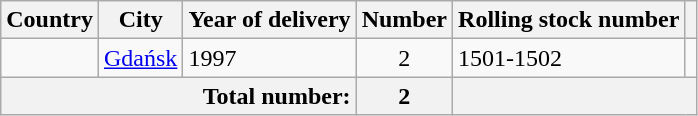<table class="wikitable">
<tr>
<th>Country</th>
<th>City</th>
<th>Year of delivery</th>
<th>Number</th>
<th>Rolling stock number</th>
<th></th>
</tr>
<tr>
<td></td>
<td><a href='#'>Gdańsk</a></td>
<td>1997</td>
<td align="center">2</td>
<td>1501-1502</td>
<td></td>
</tr>
<tr>
<th colspan="3" style="text-align:right">Total number:</th>
<th>2</th>
<th colspan="2"></th>
</tr>
</table>
